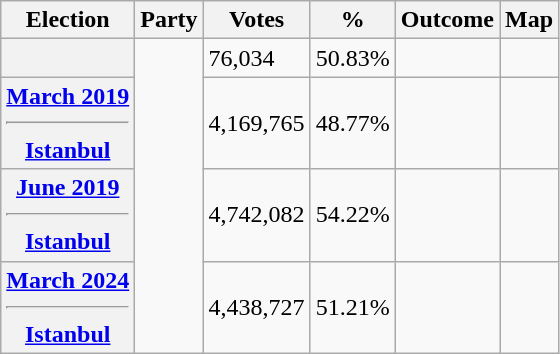<table class="wikitable" text-align:center;">
<tr>
<th>Election</th>
<th>Party</th>
<th>Votes</th>
<th>%</th>
<th>Outcome</th>
<th>Map</th>
</tr>
<tr>
<th></th>
<td rowspan=4></td>
<td>76,034</td>
<td>50.83%</td>
<td></td>
<td></td>
</tr>
<tr>
<th><strong><a href='#'>March 2019<hr>Istanbul</a></strong></th>
<td>4,169,765</td>
<td>48.77%</td>
<td></td>
<td></td>
</tr>
<tr>
<th><strong><a href='#'>June 2019<hr>Istanbul</a></strong></th>
<td>4,742,082</td>
<td>54.22%</td>
<td></td>
<td></td>
</tr>
<tr>
<th><strong><a href='#'>March 2024<hr>Istanbul</a></strong></th>
<td>4,438,727</td>
<td>51.21%</td>
<td></td>
<td></td>
</tr>
</table>
